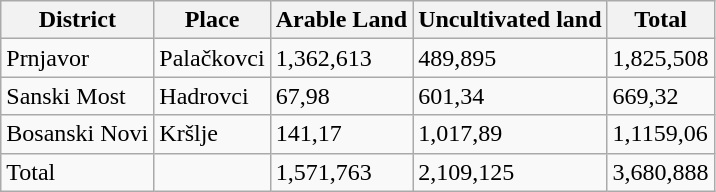<table class="wikitable">
<tr>
<th>District</th>
<th>Place</th>
<th>Arable Land</th>
<th>Uncultivated land</th>
<th>Total</th>
</tr>
<tr>
<td>Prnjavor</td>
<td>Palačkovci</td>
<td>1,362,613</td>
<td>489,895</td>
<td>1,825,508</td>
</tr>
<tr>
<td>Sanski Most</td>
<td>Hadrovci</td>
<td>67,98</td>
<td>601,34</td>
<td>669,32</td>
</tr>
<tr>
<td>Bosanski Novi</td>
<td>Kršlje</td>
<td>141,17</td>
<td>1,017,89</td>
<td>1,1159,06</td>
</tr>
<tr>
<td>Total</td>
<td></td>
<td>1,571,763</td>
<td>2,109,125</td>
<td>3,680,888</td>
</tr>
</table>
